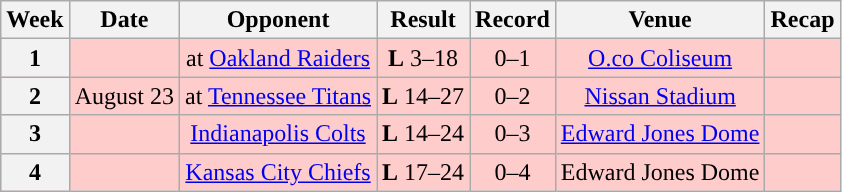<table class="wikitable" style="text-align:center">
<tr>
<th>Week</th>
<th>Date</th>
<th>Opponent</th>
<th>Result</th>
<th>Record</th>
<th>Venue</th>
<th>Recap</th>
</tr>
<tr style="background:#fcc">
<th>1</th>
<td></td>
<td>at <a href='#'>Oakland Raiders</a></td>
<td><strong>L</strong> 3–18</td>
<td>0–1</td>
<td><a href='#'>O.co Coliseum</a></td>
<td></td>
</tr>
<tr style="background:#fcc">
<th>2</th>
<td>August 23</td>
<td>at <a href='#'>Tennessee Titans</a></td>
<td><strong>L</strong> 14–27</td>
<td>0–2</td>
<td><a href='#'>Nissan Stadium</a></td>
<td></td>
</tr>
<tr style="background:#fcc">
<th>3</th>
<td></td>
<td><a href='#'>Indianapolis Colts</a></td>
<td><strong>L</strong> 14–24</td>
<td>0–3</td>
<td><a href='#'>Edward Jones Dome</a></td>
<td></td>
</tr>
<tr style="background:#fcc">
<th>4</th>
<td></td>
<td><a href='#'>Kansas City Chiefs</a></td>
<td><strong>L</strong> 17–24</td>
<td>0–4</td>
<td>Edward Jones Dome</td>
<td></td>
</tr>
</table>
